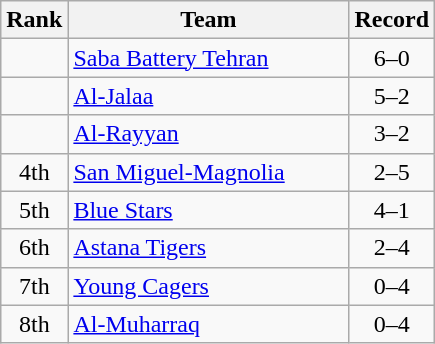<table class=wikitable style="text-align:center;">
<tr>
<th>Rank</th>
<th width=180>Team</th>
<th>Record</th>
</tr>
<tr>
<td></td>
<td align=left> <a href='#'>Saba Battery Tehran</a></td>
<td align=center>6–0</td>
</tr>
<tr>
<td></td>
<td align=left> <a href='#'>Al-Jalaa</a></td>
<td align=center>5–2</td>
</tr>
<tr>
<td></td>
<td align=left> <a href='#'>Al-Rayyan</a></td>
<td align=center>3–2</td>
</tr>
<tr>
<td>4th</td>
<td align=left> <a href='#'>San Miguel-Magnolia</a></td>
<td align=center>2–5</td>
</tr>
<tr>
<td>5th</td>
<td align=left> <a href='#'>Blue Stars</a></td>
<td align=center>4–1</td>
</tr>
<tr>
<td>6th</td>
<td align=left> <a href='#'>Astana Tigers</a></td>
<td align=center>2–4</td>
</tr>
<tr>
<td>7th</td>
<td align=left> <a href='#'>Young Cagers</a></td>
<td align=center>0–4</td>
</tr>
<tr>
<td>8th</td>
<td align=left> <a href='#'>Al-Muharraq</a></td>
<td align=center>0–4</td>
</tr>
</table>
